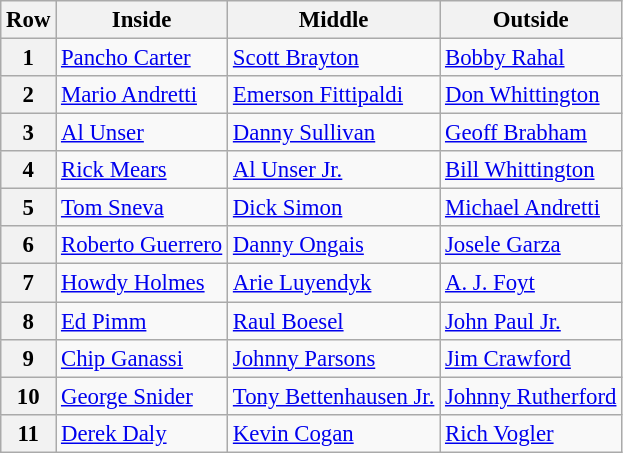<table class="wikitable" style="font-size: 95%;">
<tr>
<th>Row</th>
<th>Inside</th>
<th>Middle</th>
<th>Outside</th>
</tr>
<tr>
<th>1</th>
<td> <a href='#'>Pancho Carter</a></td>
<td> <a href='#'>Scott Brayton</a></td>
<td> <a href='#'>Bobby Rahal</a></td>
</tr>
<tr>
<th>2</th>
<td> <a href='#'>Mario Andretti</a> <strong></strong></td>
<td> <a href='#'>Emerson Fittipaldi</a></td>
<td> <a href='#'>Don Whittington</a></td>
</tr>
<tr>
<th>3</th>
<td> <a href='#'>Al Unser</a> <strong></strong></td>
<td> <a href='#'>Danny Sullivan</a></td>
<td> <a href='#'>Geoff Brabham</a></td>
</tr>
<tr>
<th>4</th>
<td> <a href='#'>Rick Mears</a> <strong></strong></td>
<td> <a href='#'>Al Unser Jr.</a></td>
<td> <a href='#'>Bill Whittington</a></td>
</tr>
<tr>
<th>5</th>
<td> <a href='#'>Tom Sneva</a> <strong></strong></td>
<td> <a href='#'>Dick Simon</a></td>
<td> <a href='#'>Michael Andretti</a></td>
</tr>
<tr>
<th>6</th>
<td> <a href='#'>Roberto Guerrero</a></td>
<td> <a href='#'>Danny Ongais</a></td>
<td> <a href='#'>Josele Garza</a></td>
</tr>
<tr>
<th>7</th>
<td> <a href='#'>Howdy Holmes</a></td>
<td> <a href='#'>Arie Luyendyk</a> <strong></strong></td>
<td> <a href='#'>A. J. Foyt</a> <strong></strong></td>
</tr>
<tr>
<th>8</th>
<td> <a href='#'>Ed Pimm</a> <strong></strong></td>
<td> <a href='#'>Raul Boesel</a> <strong></strong></td>
<td> <a href='#'>John Paul Jr.</a> <strong></strong></td>
</tr>
<tr>
<th>9</th>
<td> <a href='#'>Chip Ganassi</a></td>
<td> <a href='#'>Johnny Parsons</a></td>
<td> <a href='#'>Jim Crawford</a> <strong></strong></td>
</tr>
<tr>
<th>10</th>
<td> <a href='#'>George Snider</a></td>
<td> <a href='#'>Tony Bettenhausen Jr.</a></td>
<td> <a href='#'>Johnny Rutherford</a> <strong></strong></td>
</tr>
<tr>
<th>11</th>
<td> <a href='#'>Derek Daly</a></td>
<td> <a href='#'>Kevin Cogan</a></td>
<td> <a href='#'>Rich Vogler</a> <strong></strong></td>
</tr>
</table>
